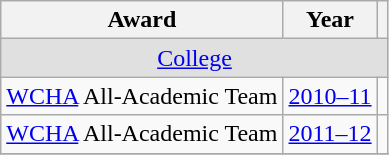<table class="wikitable">
<tr>
<th>Award</th>
<th>Year</th>
<th></th>
</tr>
<tr ALIGN="center" bgcolor="#e0e0e0">
<td colspan="3"><a href='#'>College</a></td>
</tr>
<tr>
<td><a href='#'>WCHA</a> All-Academic Team</td>
<td><a href='#'>2010–11</a></td>
<td></td>
</tr>
<tr>
<td><a href='#'>WCHA</a> All-Academic Team</td>
<td><a href='#'>2011–12</a></td>
<td></td>
</tr>
<tr>
</tr>
</table>
